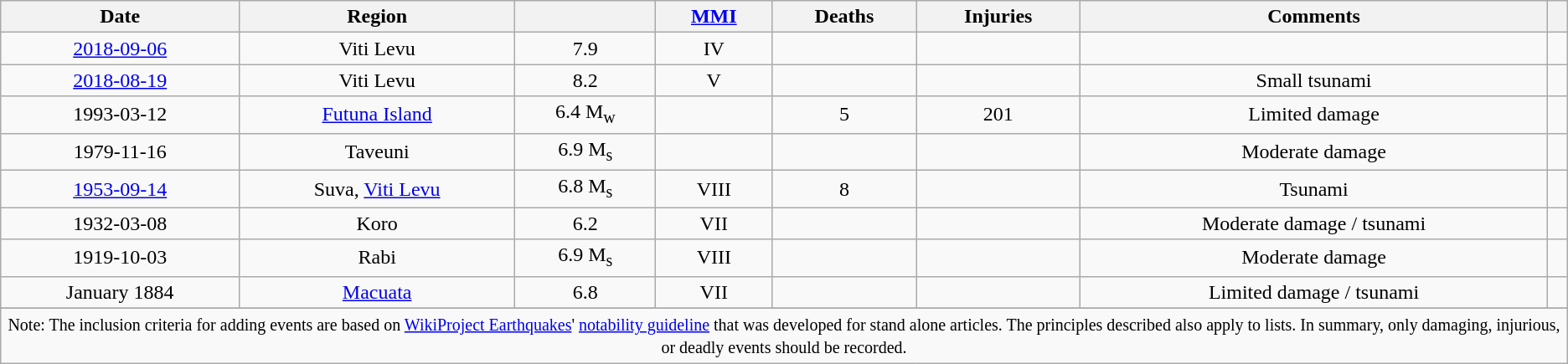<table class="wikitable sortable" style="text-align: center;">
<tr>
<th>Date</th>
<th>Region</th>
<th></th>
<th><a href='#'>MMI</a></th>
<th>Deaths</th>
<th>Injuries</th>
<th>Comments</th>
<th></th>
</tr>
<tr>
<td><a href='#'>2018-09-06</a></td>
<td>Viti Levu</td>
<td>7.9 </td>
<td>IV</td>
<td></td>
<td></td>
<td></td>
<td></td>
</tr>
<tr>
<td><a href='#'>2018-08-19</a></td>
<td>Viti Levu</td>
<td>8.2 </td>
<td>V</td>
<td></td>
<td></td>
<td>Small tsunami</td>
<td></td>
</tr>
<tr>
<td>1993-03-12</td>
<td><a href='#'>Futuna Island</a></td>
<td>6.4 M<sub>w</sub></td>
<td></td>
<td>5</td>
<td>201</td>
<td>Limited damage</td>
<td></td>
</tr>
<tr>
<td>1979-11-16</td>
<td>Taveuni</td>
<td>6.9 M<sub>s</sub></td>
<td></td>
<td></td>
<td></td>
<td>Moderate damage</td>
<td></td>
</tr>
<tr>
<td><a href='#'>1953-09-14</a></td>
<td>Suva, <a href='#'>Viti Levu</a></td>
<td>6.8 M<sub>s</sub></td>
<td>VIII</td>
<td>8</td>
<td></td>
<td>Tsunami</td>
<td></td>
</tr>
<tr>
<td>1932-03-08</td>
<td>Koro</td>
<td>6.2</td>
<td>VII</td>
<td></td>
<td></td>
<td>Moderate damage / tsunami</td>
<td></td>
</tr>
<tr>
<td>1919-10-03</td>
<td>Rabi</td>
<td>6.9 M<sub>s</sub></td>
<td>VIII</td>
<td></td>
<td></td>
<td>Moderate damage</td>
<td></td>
</tr>
<tr>
<td>January 1884</td>
<td><a href='#'>Macuata</a></td>
<td>6.8</td>
<td>VII</td>
<td></td>
<td></td>
<td>Limited damage / tsunami</td>
<td></td>
</tr>
<tr>
</tr>
<tr class="sortbottom">
<td colspan="9" style="text-align: center;"><small>Note: The inclusion criteria for adding events are based on <a href='#'>WikiProject Earthquakes</a>' <a href='#'>notability guideline</a> that was developed for stand alone articles. The principles described also apply to lists. In summary, only damaging, injurious, or deadly events should be recorded.</small></td>
</tr>
</table>
